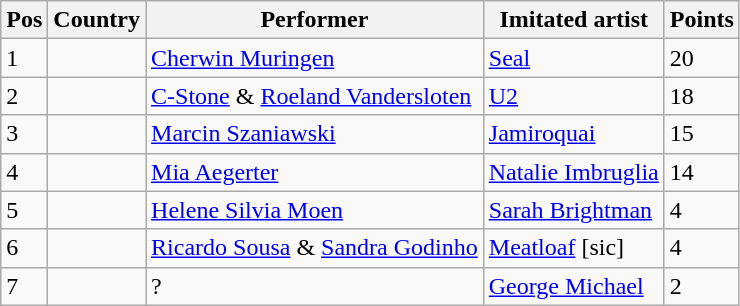<table class="wikitable">
<tr>
<th>Pos</th>
<th>Country</th>
<th>Performer</th>
<th>Imitated artist</th>
<th>Points</th>
</tr>
<tr>
<td>1</td>
<td></td>
<td><a href='#'>Cherwin Muringen</a></td>
<td><a href='#'>Seal</a></td>
<td>20</td>
</tr>
<tr>
<td>2</td>
<td></td>
<td><a href='#'>C-Stone</a> & <a href='#'>Roeland Vandersloten</a></td>
<td><a href='#'>U2</a></td>
<td>18</td>
</tr>
<tr>
<td>3</td>
<td></td>
<td><a href='#'>Marcin Szaniawski</a></td>
<td><a href='#'>Jamiroquai</a></td>
<td>15</td>
</tr>
<tr>
<td>4</td>
<td></td>
<td><a href='#'>Mia Aegerter</a></td>
<td><a href='#'>Natalie Imbruglia</a></td>
<td>14</td>
</tr>
<tr>
<td>5</td>
<td></td>
<td><a href='#'>Helene Silvia Moen</a></td>
<td><a href='#'>Sarah Brightman</a></td>
<td>4</td>
</tr>
<tr>
<td>6</td>
<td></td>
<td><a href='#'>Ricardo Sousa</a> & <a href='#'>Sandra Godinho</a></td>
<td><a href='#'>Meatloaf</a> [sic]</td>
<td>4</td>
</tr>
<tr>
<td>7</td>
<td></td>
<td>?</td>
<td><a href='#'>George Michael</a></td>
<td>2</td>
</tr>
</table>
